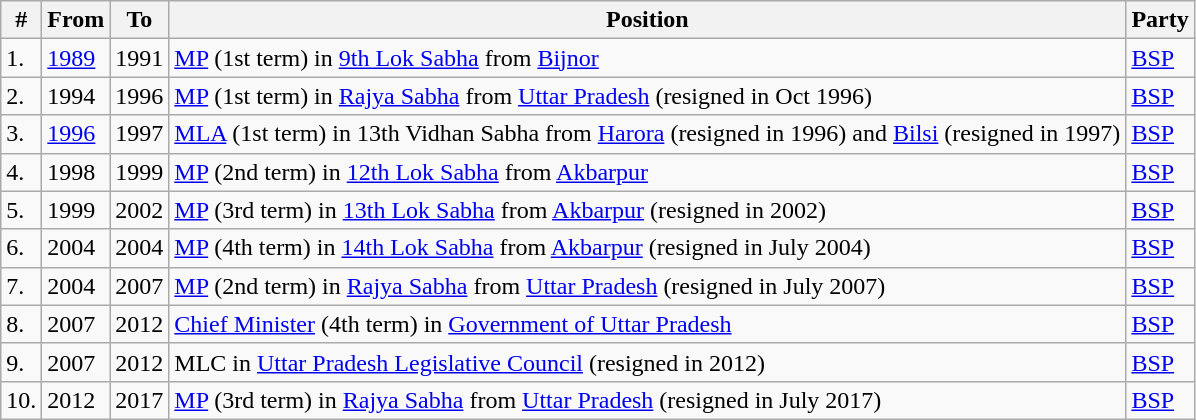<table class="wikitable sortable">
<tr>
<th>#</th>
<th>From</th>
<th>To</th>
<th>Position</th>
<th>Party</th>
</tr>
<tr>
<td>1.</td>
<td><a href='#'>1989</a></td>
<td>1991</td>
<td><a href='#'>MP</a> (1st term) in <a href='#'>9th Lok Sabha</a> from <a href='#'>Bijnor</a></td>
<td><a href='#'>BSP</a></td>
</tr>
<tr>
<td>2.</td>
<td>1994</td>
<td>1996</td>
<td><a href='#'>MP</a> (1st term) in <a href='#'>Rajya Sabha</a> from <a href='#'>Uttar Pradesh</a> (resigned in Oct 1996)</td>
<td><a href='#'>BSP</a></td>
</tr>
<tr>
<td>3.</td>
<td><a href='#'>1996</a></td>
<td>1997</td>
<td><a href='#'>MLA</a> (1st term) in 13th Vidhan Sabha from <a href='#'>Harora</a> (resigned in 1996) and <a href='#'>Bilsi</a> (resigned in 1997)</td>
<td><a href='#'>BSP</a></td>
</tr>
<tr>
<td>4.</td>
<td>1998</td>
<td>1999</td>
<td><a href='#'>MP</a> (2nd term) in <a href='#'>12th Lok Sabha</a> from <a href='#'>Akbarpur</a></td>
<td><a href='#'>BSP</a></td>
</tr>
<tr>
<td>5.</td>
<td>1999</td>
<td>2002</td>
<td><a href='#'>MP</a> (3rd term) in <a href='#'>13th Lok Sabha</a> from <a href='#'>Akbarpur</a> (resigned in 2002)</td>
<td><a href='#'>BSP</a></td>
</tr>
<tr>
<td>6.</td>
<td>2004</td>
<td>2004</td>
<td><a href='#'>MP</a> (4th term) in <a href='#'>14th Lok Sabha</a> from <a href='#'>Akbarpur</a> (resigned in July 2004)</td>
<td><a href='#'>BSP</a></td>
</tr>
<tr>
<td>7.</td>
<td>2004</td>
<td>2007</td>
<td><a href='#'>MP</a> (2nd term) in <a href='#'>Rajya Sabha</a> from <a href='#'>Uttar Pradesh</a> (resigned in July 2007)</td>
<td><a href='#'>BSP</a></td>
</tr>
<tr>
<td>8.</td>
<td>2007</td>
<td>2012</td>
<td><a href='#'>Chief Minister</a> (4th term) in <a href='#'>Government of Uttar Pradesh</a></td>
<td><a href='#'>BSP</a></td>
</tr>
<tr>
<td>9.</td>
<td>2007</td>
<td>2012</td>
<td>MLC in <a href='#'>Uttar Pradesh Legislative Council</a> (resigned in 2012)</td>
<td><a href='#'>BSP</a></td>
</tr>
<tr>
<td>10.</td>
<td>2012</td>
<td>2017</td>
<td><a href='#'>MP</a> (3rd term) in <a href='#'>Rajya Sabha</a> from <a href='#'>Uttar Pradesh</a> (resigned in July 2017)</td>
<td><a href='#'>BSP</a></td>
</tr>
</table>
